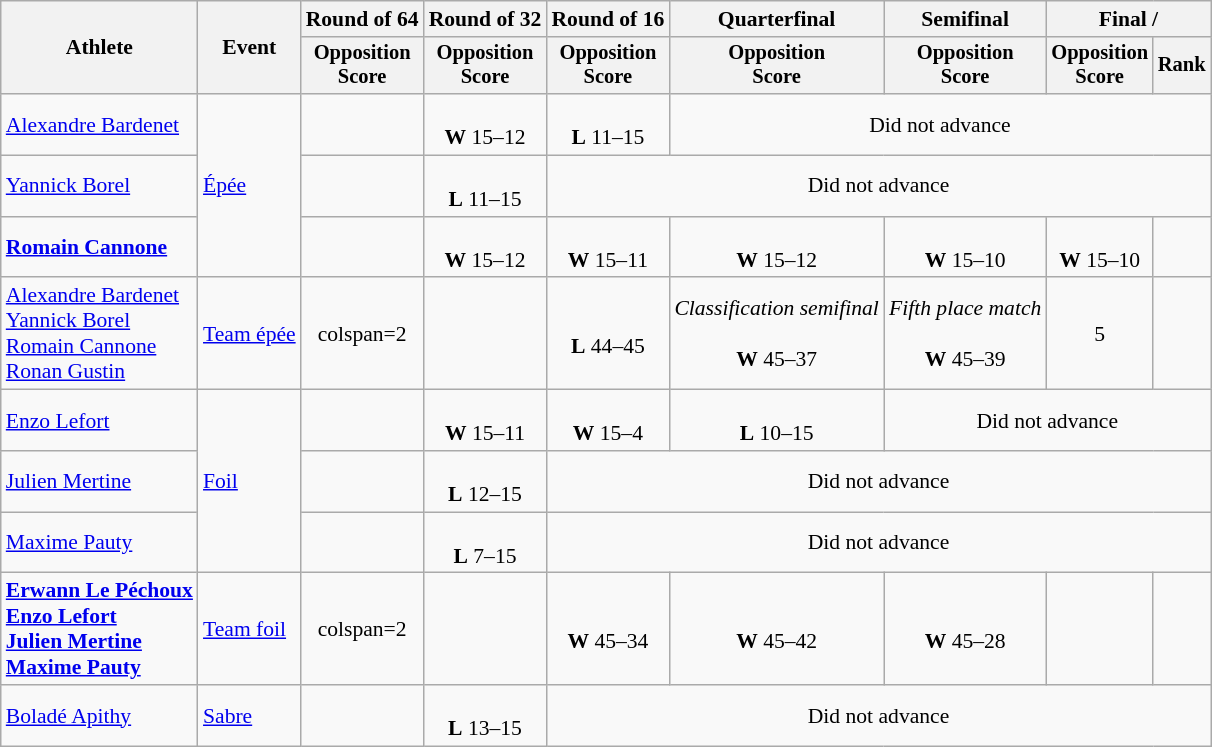<table class="wikitable" style="font-size:90%">
<tr>
<th rowspan="2">Athlete</th>
<th rowspan="2">Event</th>
<th>Round of 64</th>
<th>Round of 32</th>
<th>Round of 16</th>
<th>Quarterfinal</th>
<th>Semifinal</th>
<th colspan=2>Final / </th>
</tr>
<tr style="font-size:95%">
<th>Opposition <br> Score</th>
<th>Opposition <br> Score</th>
<th>Opposition <br> Score</th>
<th>Opposition <br> Score</th>
<th>Opposition <br> Score</th>
<th>Opposition <br> Score</th>
<th>Rank</th>
</tr>
<tr align=center>
<td align=left><a href='#'>Alexandre Bardenet</a></td>
<td align=left rowspan=3><a href='#'>Épée</a></td>
<td></td>
<td><br><strong>W</strong> 15–12</td>
<td><br><strong>L</strong> 11–15</td>
<td colspan=4>Did not advance</td>
</tr>
<tr align=center>
<td align=left><a href='#'>Yannick Borel</a></td>
<td></td>
<td><br><strong>L</strong> 11–15</td>
<td colspan=5>Did not advance</td>
</tr>
<tr align=center>
<td align=left><strong><a href='#'>Romain Cannone</a></strong></td>
<td></td>
<td><br><strong>W</strong> 15–12</td>
<td><br><strong>W</strong> 15–11</td>
<td><br><strong>W</strong> 15–12</td>
<td><br><strong>W</strong> 15–10</td>
<td><br><strong>W</strong> 15–10</td>
<td></td>
</tr>
<tr align=center>
<td align=left><a href='#'>Alexandre Bardenet</a><br><a href='#'>Yannick Borel</a><br><a href='#'>Romain Cannone</a><br><a href='#'>Ronan Gustin</a></td>
<td align=left><a href='#'>Team épée</a></td>
<td>colspan=2 </td>
<td></td>
<td><br><strong>L</strong> 44–45</td>
<td><em>Classification semifinal</em><br><br><strong>W</strong> 45–37</td>
<td><em>Fifth place match</em><br><br><strong>W</strong> 45–39</td>
<td>5</td>
</tr>
<tr align=center>
<td align=left><a href='#'>Enzo Lefort</a></td>
<td align=left rowspan=3><a href='#'>Foil</a></td>
<td></td>
<td><br><strong>W</strong> 15–11</td>
<td><br><strong>W</strong> 15–4</td>
<td><br><strong>L</strong> 10–15</td>
<td colspan=3>Did not advance</td>
</tr>
<tr align=center>
<td align=left><a href='#'>Julien Mertine</a></td>
<td></td>
<td><br><strong>L</strong> 12–15</td>
<td colspan=5>Did not advance</td>
</tr>
<tr align=center>
<td align=left><a href='#'>Maxime Pauty</a></td>
<td></td>
<td><br><strong>L</strong> 7–15</td>
<td colspan=5>Did not advance</td>
</tr>
<tr align=center>
<td align=left><strong><a href='#'>Erwann Le Péchoux</a><br><a href='#'>Enzo Lefort</a><br><a href='#'>Julien Mertine</a><br><a href='#'>Maxime Pauty</a></strong></td>
<td align=left><a href='#'>Team foil</a></td>
<td>colspan=2 </td>
<td></td>
<td><br><strong>W</strong> 45–34</td>
<td><br><strong>W</strong> 45–42</td>
<td><br><strong>W</strong> 45–28</td>
<td></td>
</tr>
<tr align=center>
<td align=left><a href='#'>Boladé Apithy</a></td>
<td align=left><a href='#'>Sabre</a></td>
<td></td>
<td><br><strong>L</strong> 13–15</td>
<td colspan=5>Did not advance</td>
</tr>
</table>
